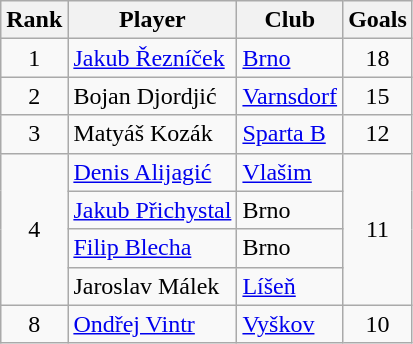<table class="wikitable" style="text-align: center;">
<tr>
<th>Rank</th>
<th>Player</th>
<th>Club</th>
<th>Goals</th>
</tr>
<tr>
<td>1</td>
<td align="left"> <a href='#'>Jakub Řezníček</a></td>
<td align="left"><a href='#'>Brno</a></td>
<td>18</td>
</tr>
<tr>
<td>2</td>
<td align="left"> Bojan Djordjić</td>
<td align="left"><a href='#'>Varnsdorf</a></td>
<td>15</td>
</tr>
<tr>
<td>3</td>
<td align="left"> Matyáš Kozák</td>
<td align="left"><a href='#'>Sparta B</a></td>
<td>12</td>
</tr>
<tr>
<td rowspan=4>4</td>
<td align="left"> <a href='#'>Denis Alijagić</a></td>
<td align="left"><a href='#'>Vlašim</a></td>
<td rowspan=4>11</td>
</tr>
<tr>
<td align="left"> <a href='#'>Jakub Přichystal</a></td>
<td align="left">Brno</td>
</tr>
<tr>
<td align="left"> <a href='#'>Filip Blecha</a></td>
<td align="left">Brno</td>
</tr>
<tr>
<td align="left"> Jaroslav Málek</td>
<td align="left"><a href='#'>Líšeň</a></td>
</tr>
<tr>
<td>8</td>
<td align="left"> <a href='#'>Ondřej Vintr</a></td>
<td align="left"><a href='#'>Vyškov</a></td>
<td>10</td>
</tr>
</table>
